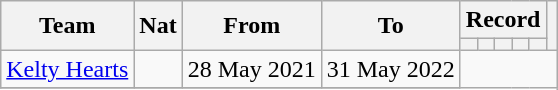<table class="wikitable" style="text-align:center">
<tr>
<th rowspan="2">Team</th>
<th rowspan="2">Nat</th>
<th rowspan="2">From</th>
<th rowspan="2">To</th>
<th colspan="5">Record</th>
<th rowspan=2></th>
</tr>
<tr>
<th></th>
<th></th>
<th></th>
<th></th>
<th></th>
</tr>
<tr>
<td align="left"><a href='#'>Kelty Hearts</a></td>
<td align="center"></td>
<td align="center">28 May 2021</td>
<td align="center">31 May 2022<br></td>
</tr>
<tr>
</tr>
</table>
